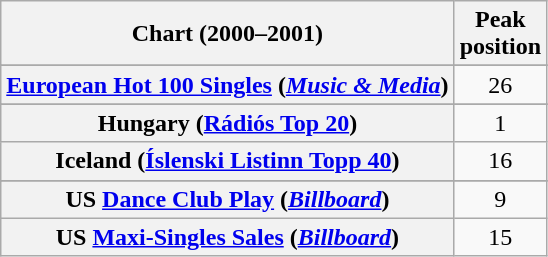<table class="wikitable sortable plainrowheaders" style="text-align:center">
<tr>
<th>Chart (2000–2001)</th>
<th>Peak<br>position</th>
</tr>
<tr>
</tr>
<tr>
</tr>
<tr>
</tr>
<tr>
</tr>
<tr>
</tr>
<tr>
<th scope="row"><a href='#'>European Hot 100 Singles</a> (<em><a href='#'>Music & Media</a></em>)</th>
<td>26</td>
</tr>
<tr>
</tr>
<tr>
</tr>
<tr>
<th scope="row">Hungary (<a href='#'>Rádiós Top 20</a>)</th>
<td>1</td>
</tr>
<tr>
<th scope="row">Iceland (<a href='#'>Íslenski Listinn Topp 40</a>)</th>
<td>16</td>
</tr>
<tr>
</tr>
<tr>
</tr>
<tr>
</tr>
<tr>
</tr>
<tr>
</tr>
<tr>
</tr>
<tr>
</tr>
<tr>
</tr>
<tr>
</tr>
<tr>
</tr>
<tr>
<th scope="row">US <a href='#'>Dance Club Play</a> (<em><a href='#'>Billboard</a></em>)</th>
<td>9</td>
</tr>
<tr>
<th scope="row">US <a href='#'>Maxi-Singles Sales</a> (<em><a href='#'>Billboard</a></em>)</th>
<td>15</td>
</tr>
</table>
